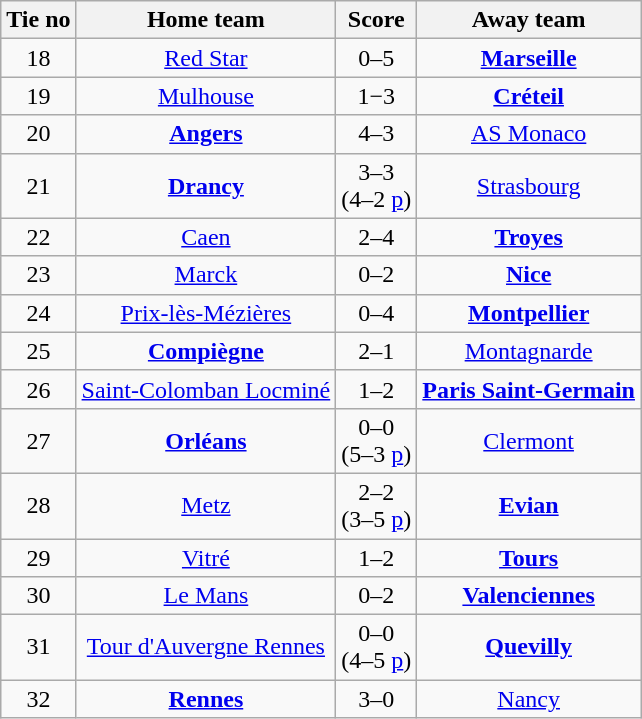<table class="wikitable" style="text-align:center">
<tr>
<th>Tie no</th>
<th>Home team</th>
<th>Score</th>
<th>Away team</th>
</tr>
<tr>
<td>18</td>
<td><a href='#'>Red Star</a></td>
<td>0–5</td>
<td><strong><a href='#'>Marseille</a></strong></td>
</tr>
<tr>
<td>19</td>
<td><a href='#'>Mulhouse</a></td>
<td>1−3</td>
<td><strong><a href='#'>Créteil</a></strong></td>
</tr>
<tr>
<td>20</td>
<td><strong><a href='#'>Angers</a></strong></td>
<td>4–3</td>
<td><a href='#'>AS Monaco</a></td>
</tr>
<tr>
<td>21</td>
<td><strong><a href='#'>Drancy</a></strong></td>
<td>3–3 <br>(4–2 <a href='#'>p</a>)</td>
<td><a href='#'>Strasbourg</a></td>
</tr>
<tr>
<td>22</td>
<td><a href='#'>Caen</a></td>
<td>2–4 </td>
<td><strong><a href='#'>Troyes</a></strong></td>
</tr>
<tr>
<td>23</td>
<td><a href='#'>Marck</a></td>
<td>0–2</td>
<td><strong><a href='#'>Nice</a></strong></td>
</tr>
<tr>
<td>24</td>
<td><a href='#'>Prix-lès-Mézières</a></td>
<td>0–4</td>
<td><strong><a href='#'>Montpellier</a></strong></td>
</tr>
<tr>
<td>25</td>
<td><strong><a href='#'>Compiègne</a></strong></td>
<td>2–1 </td>
<td><a href='#'>Montagnarde</a></td>
</tr>
<tr>
<td>26</td>
<td><a href='#'>Saint-Colomban Locminé</a></td>
<td>1–2 </td>
<td><strong><a href='#'>Paris Saint-Germain</a></strong></td>
</tr>
<tr>
<td>27</td>
<td><strong><a href='#'>Orléans</a></strong></td>
<td>0–0 <br>(5–3 <a href='#'>p</a>)</td>
<td><a href='#'>Clermont</a></td>
</tr>
<tr>
<td>28</td>
<td><a href='#'>Metz</a></td>
<td>2–2 <br>(3–5 <a href='#'>p</a>)</td>
<td><strong><a href='#'>Evian</a></strong></td>
</tr>
<tr>
<td>29</td>
<td><a href='#'>Vitré</a></td>
<td>1–2</td>
<td><strong><a href='#'>Tours</a></strong></td>
</tr>
<tr>
<td>30</td>
<td><a href='#'>Le Mans</a></td>
<td>0–2</td>
<td><strong><a href='#'>Valenciennes</a></strong></td>
</tr>
<tr>
<td>31</td>
<td><a href='#'>Tour d'Auvergne Rennes</a></td>
<td>0–0 <br>(4–5 <a href='#'>p</a>)</td>
<td><strong><a href='#'>Quevilly</a></strong></td>
</tr>
<tr>
<td>32</td>
<td><strong><a href='#'>Rennes</a></strong></td>
<td>3–0</td>
<td><a href='#'>Nancy</a></td>
</tr>
</table>
